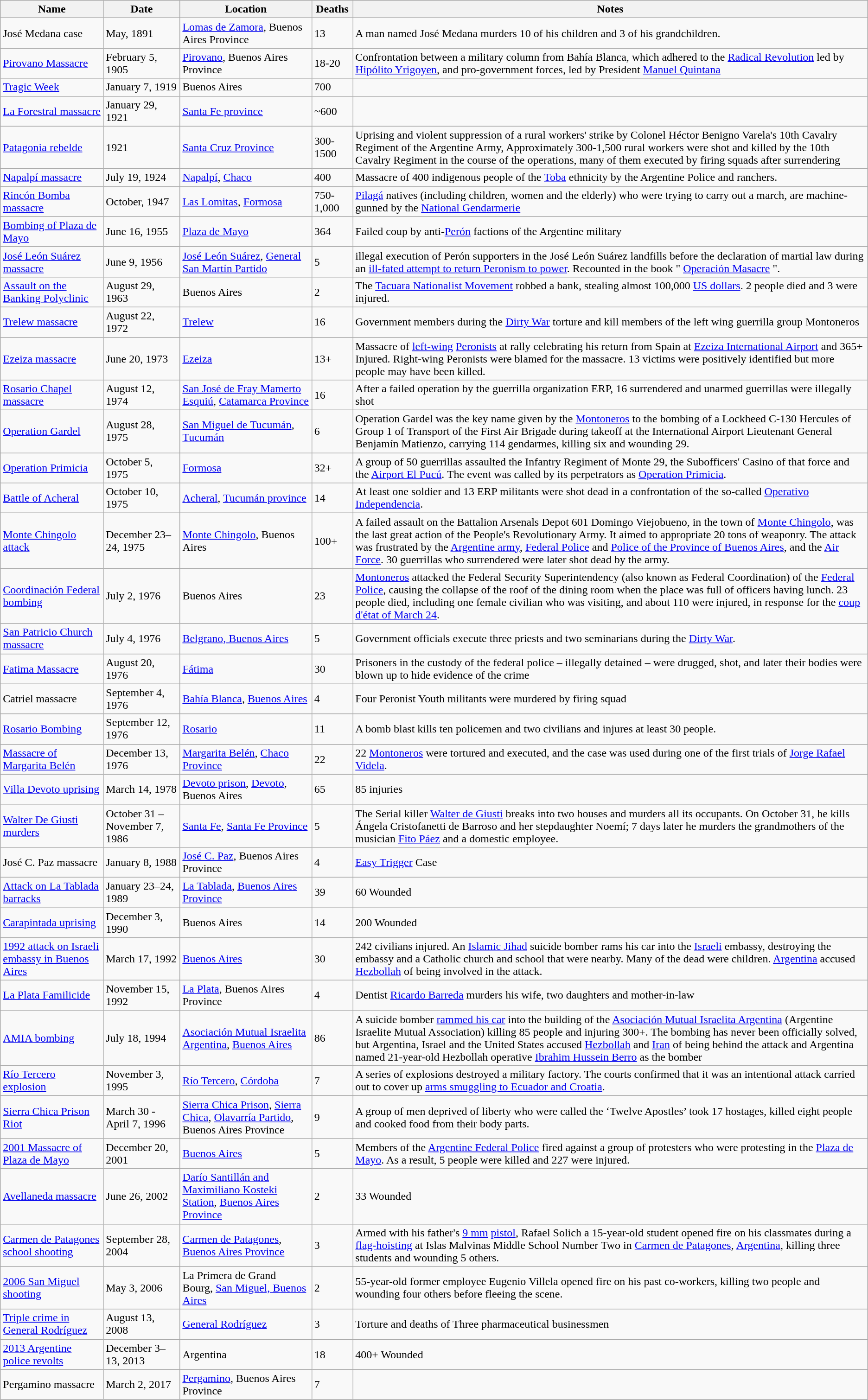<table class="sortable wikitable">
<tr>
<th>Name</th>
<th data-sort-type=number>Date</th>
<th>Location</th>
<th>Deaths</th>
<th class="unsortable">Notes</th>
</tr>
<tr>
<td>José Medana case</td>
<td>May, 1891</td>
<td><a href='#'>Lomas de Zamora</a>, Buenos Aires Province</td>
<td>13</td>
<td>A man named José Medana murders 10 of his children and 3 of his grandchildren.</td>
</tr>
<tr>
<td><a href='#'>Pirovano Massacre</a></td>
<td>February 5, 1905</td>
<td><a href='#'>Pirovano</a>, Buenos Aires Province</td>
<td>18-20</td>
<td>Confrontation between a military column from Bahía Blanca, which adhered to the <a href='#'>Radical Revolution</a> led by <a href='#'>Hipólito Yrigoyen</a>, and pro-government forces, led by President <a href='#'>Manuel Quintana</a></td>
</tr>
<tr>
<td><a href='#'>Tragic Week</a></td>
<td>January 7, 1919</td>
<td>Buenos Aires</td>
<td>700</td>
<td></td>
</tr>
<tr>
<td><a href='#'>La Forestral massacre</a></td>
<td>January 29, 1921</td>
<td><a href='#'>Santa Fe province</a></td>
<td>~600</td>
<td></td>
</tr>
<tr>
<td><a href='#'>Patagonia rebelde</a></td>
<td>1921</td>
<td><a href='#'>Santa Cruz Province</a></td>
<td>300-1500</td>
<td>Uprising and violent suppression of a rural workers' strike by Colonel Héctor Benigno Varela's 10th Cavalry Regiment of the Argentine Army, Approximately 300-1,500 rural workers were shot and killed by the 10th Cavalry Regiment in the course of the operations, many of them executed by firing squads after surrendering</td>
</tr>
<tr>
<td><a href='#'>Napalpí massacre</a></td>
<td>July 19, 1924</td>
<td><a href='#'>Napalpí</a>, <a href='#'>Chaco</a></td>
<td>400</td>
<td>Massacre of 400 indigenous people of the <a href='#'>Toba</a> ethnicity by the Argentine Police and ranchers.</td>
</tr>
<tr>
<td><a href='#'>Rincón Bomba massacre</a></td>
<td>October, 1947</td>
<td><a href='#'>Las Lomitas</a>, <a href='#'>Formosa</a></td>
<td>750-1,000</td>
<td><a href='#'>Pilagá</a> natives (including children, women and the elderly) who were trying to carry out a march, are machine-gunned by the <a href='#'>National Gendarmerie</a></td>
</tr>
<tr>
<td><a href='#'>Bombing of Plaza de Mayo</a></td>
<td>June 16, 1955</td>
<td><a href='#'>Plaza de Mayo</a></td>
<td>364</td>
<td>Failed coup by anti-<a href='#'>Perón</a> factions of the Argentine military</td>
</tr>
<tr>
<td><a href='#'>José León Suárez massacre</a></td>
<td>June 9, 1956</td>
<td><a href='#'>José León Suárez</a>, <a href='#'>General San Martín Partido</a></td>
<td>5</td>
<td>illegal execution of Perón supporters in the José León Suárez landfills before the declaration of martial law during an <a href='#'>ill-fated attempt to return Peronism to power</a>. Recounted in the book " <a href='#'>Operación Masacre</a> ".</td>
</tr>
<tr>
<td><a href='#'>Assault on the Banking Polyclinic</a></td>
<td>August 29, 1963</td>
<td>Buenos Aires</td>
<td>2</td>
<td>The <a href='#'>Tacuara Nationalist Movement</a> robbed a bank, stealing almost 100,000 <a href='#'>US dollars</a>. 2 people died and 3 were injured.</td>
</tr>
<tr>
<td><a href='#'>Trelew massacre</a></td>
<td>August 22, 1972</td>
<td><a href='#'>Trelew</a></td>
<td>16</td>
<td>Government members during the <a href='#'>Dirty War</a> torture and kill members of the left wing guerrilla group Montoneros</td>
</tr>
<tr>
<td><a href='#'>Ezeiza massacre</a></td>
<td>June 20, 1973</td>
<td><a href='#'>Ezeiza</a></td>
<td>13+</td>
<td>Massacre of <a href='#'>left-wing</a> <a href='#'>Peronists</a> at rally celebrating his return from Spain at <a href='#'>Ezeiza International Airport</a> and 365+ Injured. Right-wing Peronists were blamed for the massacre. 13 victims were positively identified but more people may have been killed.</td>
</tr>
<tr>
<td><a href='#'>Rosario Chapel massacre</a></td>
<td>August 12, 1974</td>
<td><a href='#'>San José de Fray Mamerto Esquiú</a>, <a href='#'>Catamarca Province</a></td>
<td>16</td>
<td>After a failed operation by the guerrilla organization ERP, 16 surrendered and unarmed guerrillas were illegally shot</td>
</tr>
<tr>
<td><a href='#'>Operation Gardel</a></td>
<td>August 28, 1975</td>
<td><a href='#'>San Miguel de Tucumán</a>, <a href='#'>Tucumán</a></td>
<td>6</td>
<td>Operation Gardel was the key name given by the <a href='#'>Montoneros</a> to the bombing of a Lockheed C-130 Hercules of Group 1 of Transport of the First Air Brigade during takeoff at the International Airport Lieutenant General Benjamín Matienzo, carrying 114 gendarmes, killing six and wounding 29.</td>
</tr>
<tr>
<td><a href='#'>Operation Primicia</a></td>
<td>October 5, 1975</td>
<td><a href='#'>Formosa</a></td>
<td>32+</td>
<td>A group of 50 guerrillas assaulted the Infantry Regiment of Monte 29, the Subofficers' Casino of that force and the <a href='#'>Airport El Pucú</a>. The event was called by its perpetrators as <a href='#'>Operation Primicia</a>.</td>
</tr>
<tr>
<td><a href='#'>Battle of Acheral</a></td>
<td>October 10, 1975</td>
<td><a href='#'>Acheral</a>, <a href='#'>Tucumán province</a></td>
<td>14</td>
<td>At least one soldier and 13 ERP militants were shot dead in a confrontation of the so-called <a href='#'>Operativo Independencia</a>.</td>
</tr>
<tr>
<td><a href='#'>Monte Chingolo attack</a></td>
<td>December 23–24, 1975</td>
<td><a href='#'>Monte Chingolo</a>, Buenos Aires</td>
<td>100+</td>
<td>A failed assault on the Battalion Arsenals Depot 601 Domingo Viejobueno, in the town of <a href='#'>Monte Chingolo</a>, was the last great action of the People's Revolutionary Army. It aimed to appropriate 20 tons of weaponry. The attack was frustrated by the <a href='#'>Argentine army</a>, <a href='#'>Federal Police</a> and <a href='#'>Police of the Province of Buenos Aires</a>, and the <a href='#'>Air Force</a>. 30 guerrillas who surrendered were later shot dead by the army.</td>
</tr>
<tr>
<td><a href='#'>Coordinación Federal bombing</a></td>
<td>July 2, 1976</td>
<td>Buenos Aires</td>
<td>23</td>
<td><a href='#'>Montoneros</a> attacked the Federal Security Superintendency (also known as Federal Coordination) of the <a href='#'>Federal Police</a>, causing the collapse of the roof of the dining room when the place was full of officers having lunch. 23 people died, including one female civilian who was visiting, and about 110 were injured, in response for the <a href='#'>coup d'état of March 24</a>.</td>
</tr>
<tr>
<td><a href='#'>San Patricio Church massacre</a></td>
<td>July 4, 1976</td>
<td><a href='#'>Belgrano, Buenos Aires</a></td>
<td>5</td>
<td>Government officials execute three priests and two seminarians during the <a href='#'>Dirty War</a>.</td>
</tr>
<tr>
<td><a href='#'>Fatima Massacre</a></td>
<td>August 20, 1976</td>
<td><a href='#'>Fátima</a></td>
<td>30</td>
<td>Prisoners in the custody of the federal police – illegally detained – were drugged, shot, and later their bodies were blown up to hide evidence of the crime</td>
</tr>
<tr>
<td>Catriel massacre</td>
<td>September 4, 1976</td>
<td><a href='#'>Bahía Blanca</a>, <a href='#'>Buenos Aires</a></td>
<td>4</td>
<td>Four Peronist Youth militants were murdered by firing squad</td>
</tr>
<tr>
<td><a href='#'>Rosario Bombing</a></td>
<td>September 12, 1976</td>
<td><a href='#'>Rosario</a></td>
<td>11</td>
<td>A bomb blast kills ten policemen and two civilians and injures at least 30 people.</td>
</tr>
<tr>
<td><a href='#'>Massacre of Margarita Belén</a></td>
<td>December 13, 1976</td>
<td><a href='#'>Margarita Belén</a>, <a href='#'>Chaco Province</a></td>
<td>22</td>
<td>22 <a href='#'>Montoneros</a> were tortured and executed, and the case was used during one of the first trials of <a href='#'>Jorge Rafael Videla</a>.</td>
</tr>
<tr>
<td><a href='#'>Villa Devoto uprising</a></td>
<td>March 14, 1978</td>
<td><a href='#'>Devoto prison</a>, <a href='#'>Devoto</a>, Buenos Aires</td>
<td>65</td>
<td>85 injuries</td>
</tr>
<tr>
<td><a href='#'>Walter De Giusti murders</a></td>
<td>October 31 – November 7, 1986</td>
<td><a href='#'>Santa Fe</a>, <a href='#'>Santa Fe Province</a></td>
<td>5</td>
<td>The Serial killer <a href='#'>Walter de Giusti</a> breaks into two houses and murders all its occupants. On October 31, he kills Ángela Cristofanetti de Barroso and her stepdaughter Noemí; 7 days later he murders the grandmothers of the musician <a href='#'>Fito Páez</a> and a domestic employee.</td>
</tr>
<tr>
<td>José C. Paz massacre</td>
<td>January 8, 1988</td>
<td><a href='#'>José C. Paz</a>, Buenos Aires Province</td>
<td>4</td>
<td><a href='#'>Easy Trigger</a> Case</td>
</tr>
<tr>
<td><a href='#'>Attack on La Tablada barracks</a></td>
<td>January 23–24, 1989</td>
<td><a href='#'>La Tablada</a>, <a href='#'>Buenos Aires Province</a></td>
<td>39</td>
<td>60 Wounded</td>
</tr>
<tr>
<td><a href='#'>Carapintada uprising</a></td>
<td>December 3, 1990</td>
<td>Buenos Aires</td>
<td>14</td>
<td>200 Wounded</td>
</tr>
<tr>
<td><a href='#'>1992 attack on Israeli embassy in Buenos Aires</a></td>
<td>March 17, 1992</td>
<td><a href='#'>Buenos Aires</a></td>
<td>30</td>
<td>242 civilians injured. An <a href='#'>Islamic Jihad</a> suicide bomber rams his car into the <a href='#'>Israeli</a> embassy, destroying the embassy and a Catholic church and school that were nearby. Many of the dead were children. <a href='#'>Argentina</a> accused <a href='#'>Hezbollah</a> of being involved in the attack.</td>
</tr>
<tr>
<td><a href='#'>La Plata Familicide</a></td>
<td>November 15, 1992</td>
<td><a href='#'>La Plata</a>, Buenos Aires Province</td>
<td>4</td>
<td>Dentist <a href='#'>Ricardo Barreda</a> murders his wife, two daughters and mother-in-law</td>
</tr>
<tr>
<td><a href='#'>AMIA bombing</a></td>
<td>July 18, 1994</td>
<td><a href='#'>Asociación Mutual Israelita Argentina</a>, <a href='#'>Buenos Aires</a></td>
<td>86</td>
<td>A suicide bomber <a href='#'>rammed his car</a> into the building of the <a href='#'>Asociación Mutual Israelita Argentina</a> (Argentine Israelite Mutual Association) killing 85 people and injuring 300+. The bombing has never been officially solved, but Argentina, Israel and the United States accused <a href='#'>Hezbollah</a> and <a href='#'>Iran</a> of being behind the attack and Argentina named 21-year-old Hezbollah operative <a href='#'>Ibrahim Hussein Berro</a> as the bomber</td>
</tr>
<tr>
<td><a href='#'>Río Tercero explosion</a></td>
<td>November 3, 1995</td>
<td><a href='#'>Río Tercero</a>, <a href='#'>Córdoba</a></td>
<td>7</td>
<td>A series of explosions destroyed a military factory. The courts confirmed that it was an intentional attack carried out to cover up <a href='#'>arms smuggling to Ecuador and Croatia</a>.</td>
</tr>
<tr>
<td><a href='#'>Sierra Chica Prison Riot</a></td>
<td>March 30 - April 7, 1996</td>
<td><a href='#'>Sierra Chica Prison</a>, <a href='#'>Sierra Chica</a>, <a href='#'>Olavarría Partido</a>, Buenos Aires Province</td>
<td>9</td>
<td>A group of men deprived of liberty who were called the ‘Twelve Apostles’ took 17 hostages, killed eight people and cooked food from their body parts.</td>
</tr>
<tr>
<td><a href='#'>2001 Massacre of Plaza de Mayo</a></td>
<td>December 20, 2001</td>
<td><a href='#'>Buenos Aires</a></td>
<td>5</td>
<td>Members of the <a href='#'>Argentine Federal Police</a> fired against a group of protesters who were protesting in the <a href='#'>Plaza de Mayo</a>. As a result, 5 people were killed and 227 were injured.</td>
</tr>
<tr>
<td><a href='#'>Avellaneda massacre</a></td>
<td>June 26, 2002</td>
<td><a href='#'>Darío Santillán and Maximiliano Kosteki Station</a>, <a href='#'>Buenos Aires Province</a></td>
<td>2</td>
<td>33 Wounded</td>
</tr>
<tr>
<td><a href='#'>Carmen de Patagones school shooting</a></td>
<td>September 28, 2004</td>
<td><a href='#'>Carmen de Patagones</a>, <a href='#'>Buenos Aires Province</a></td>
<td>3</td>
<td>Armed with his father's <a href='#'>9 mm</a> <a href='#'>pistol</a>, Rafael Solich a 15-year-old student opened fire on his classmates during a <a href='#'>flag-hoisting</a> at Islas Malvinas Middle School Number Two in <a href='#'>Carmen de Patagones</a>, <a href='#'>Argentina</a>, killing three students and wounding 5 others.</td>
</tr>
<tr>
<td><a href='#'>2006 San Miguel shooting</a></td>
<td>May 3, 2006</td>
<td>La Primera de Grand Bourg, <a href='#'>San Miguel, Buenos Aires</a></td>
<td>2</td>
<td>55-year-old former employee Eugenio Villela opened fire on his past co-workers, killing two people and wounding four others before fleeing the scene.</td>
</tr>
<tr>
<td><a href='#'>Triple crime in General Rodríguez</a></td>
<td>August 13, 2008</td>
<td><a href='#'>General Rodríguez</a></td>
<td>3</td>
<td>Torture and deaths of Three pharmaceutical businessmen</td>
</tr>
<tr>
<td><a href='#'>2013 Argentine police revolts</a></td>
<td>December 3–13, 2013</td>
<td>Argentina</td>
<td>18</td>
<td>400+ Wounded</td>
</tr>
<tr>
<td>Pergamino massacre</td>
<td>March 2, 2017</td>
<td><a href='#'>Pergamino</a>, Buenos Aires Province</td>
<td>7</td>
<td></td>
</tr>
</table>
